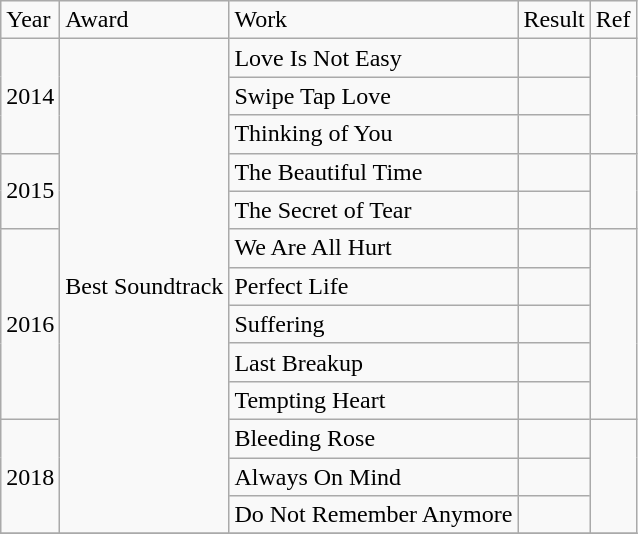<table class="wikitable">
<tr>
<td>Year</td>
<td>Award</td>
<td>Work</td>
<td>Result</td>
<td>Ref</td>
</tr>
<tr>
<td rowspan="3">2014</td>
<td rowspan="13">Best Soundtrack</td>
<td>Love Is Not Easy</td>
<td></td>
<td rowspan="3"></td>
</tr>
<tr>
<td>Swipe Tap Love</td>
<td></td>
</tr>
<tr>
<td>Thinking of You</td>
<td></td>
</tr>
<tr>
<td rowspan="2">2015</td>
<td>The Beautiful Time</td>
<td></td>
<td rowspan="2"></td>
</tr>
<tr>
<td>The Secret of Tear</td>
<td></td>
</tr>
<tr>
<td rowspan="5">2016</td>
<td>We Are All Hurt</td>
<td></td>
<td rowspan="5"></td>
</tr>
<tr>
<td>Perfect Life</td>
<td></td>
</tr>
<tr>
<td>Suffering</td>
<td></td>
</tr>
<tr>
<td>Last Breakup</td>
<td></td>
</tr>
<tr>
<td>Tempting Heart</td>
<td></td>
</tr>
<tr>
<td rowspan="3">2018</td>
<td>Bleeding Rose</td>
<td></td>
<td rowspan="3"></td>
</tr>
<tr>
<td>Always On Mind</td>
<td></td>
</tr>
<tr>
<td>Do Not Remember Anymore</td>
<td></td>
</tr>
<tr>
</tr>
</table>
